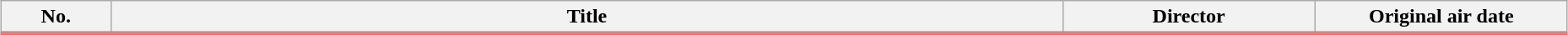<table class="wikitable" style="width:98%; margin:auto; background:#FFF">
<tr style="border-bottom: 3px solid #FF5F5F;">
<th style="width:5em;">No.</th>
<th>Title</th>
<th style="width:12em;">Director</th>
<th style="width:12em;">Original air date</th>
</tr>
<tr>
</tr>
</table>
